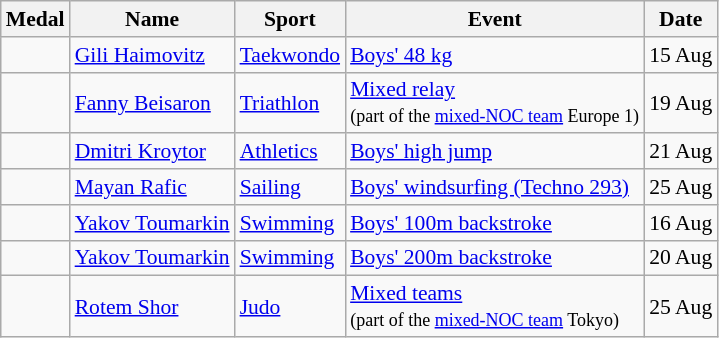<table class="wikitable sortable" style="font-size:90%">
<tr>
<th>Medal</th>
<th>Name</th>
<th>Sport</th>
<th>Event</th>
<th>Date</th>
</tr>
<tr>
<td></td>
<td><a href='#'>Gili Haimovitz</a></td>
<td><a href='#'>Taekwondo</a></td>
<td><a href='#'>Boys' 48 kg</a></td>
<td>15 Aug</td>
</tr>
<tr>
<td></td>
<td><a href='#'>Fanny Beisaron</a></td>
<td><a href='#'>Triathlon</a></td>
<td><a href='#'>Mixed relay</a><br><small>(part of the <a href='#'>mixed-NOC team</a> Europe 1)</small></td>
<td>19 Aug</td>
</tr>
<tr>
<td></td>
<td><a href='#'>Dmitri Kroytor</a></td>
<td><a href='#'>Athletics</a></td>
<td><a href='#'>Boys' high jump</a></td>
<td>21 Aug</td>
</tr>
<tr>
<td></td>
<td><a href='#'>Mayan Rafic</a></td>
<td><a href='#'>Sailing</a></td>
<td><a href='#'>Boys' windsurfing (Techno 293)</a></td>
<td>25 Aug</td>
</tr>
<tr>
<td></td>
<td><a href='#'>Yakov Toumarkin</a></td>
<td><a href='#'>Swimming</a></td>
<td><a href='#'>Boys' 100m backstroke</a></td>
<td>16 Aug</td>
</tr>
<tr>
<td></td>
<td><a href='#'>Yakov Toumarkin</a></td>
<td><a href='#'>Swimming</a></td>
<td><a href='#'>Boys' 200m backstroke</a></td>
<td>20 Aug</td>
</tr>
<tr>
<td></td>
<td><a href='#'>Rotem Shor</a></td>
<td><a href='#'>Judo</a></td>
<td><a href='#'>Mixed teams</a><br><small>(part of the <a href='#'>mixed-NOC team</a> Tokyo)</small></td>
<td>25 Aug</td>
</tr>
</table>
